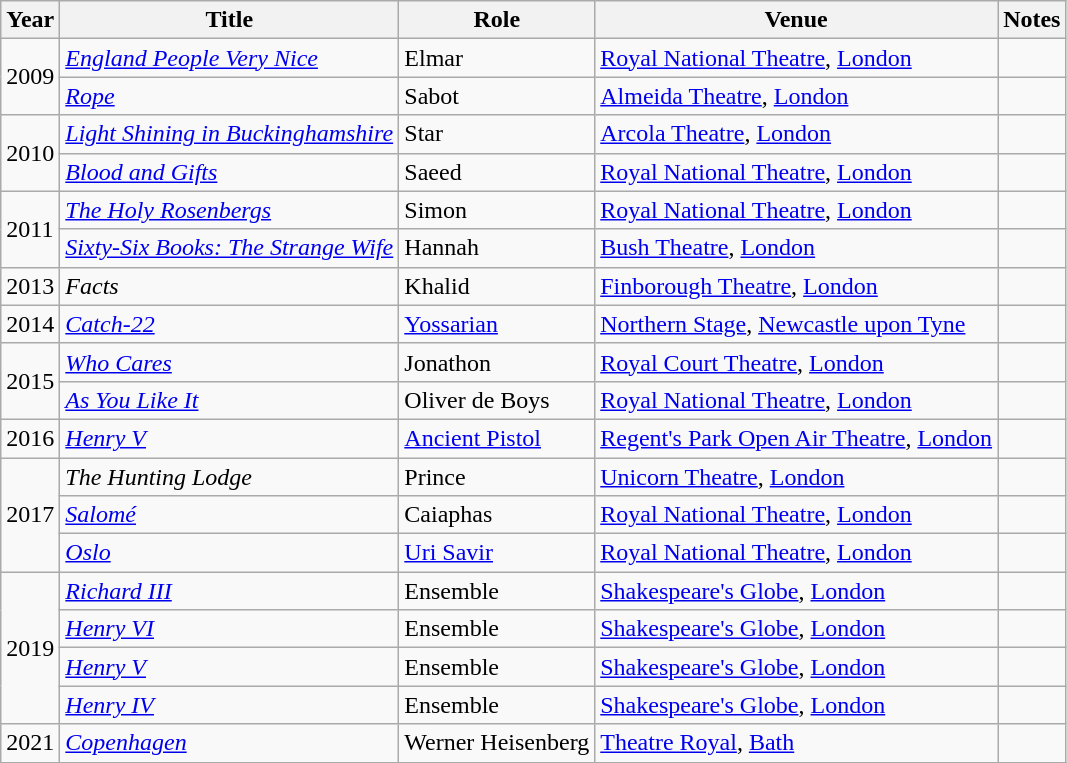<table class="wikitable sortable">
<tr>
<th>Year</th>
<th>Title</th>
<th>Role</th>
<th>Venue</th>
<th>Notes</th>
</tr>
<tr>
<td rowspan="2">2009</td>
<td><em><a href='#'>England People Very Nice</a></em></td>
<td>Elmar</td>
<td><a href='#'>Royal National Theatre</a>, <a href='#'>London</a></td>
<td></td>
</tr>
<tr>
<td><em><a href='#'>Rope</a></em></td>
<td>Sabot</td>
<td><a href='#'>Almeida Theatre</a>, <a href='#'>London</a></td>
<td></td>
</tr>
<tr>
<td rowspan="2">2010</td>
<td><em><a href='#'>Light Shining in Buckinghamshire</a></em></td>
<td>Star</td>
<td><a href='#'>Arcola Theatre</a>, <a href='#'>London</a></td>
<td></td>
</tr>
<tr>
<td><em><a href='#'>Blood and Gifts</a></em></td>
<td>Saeed</td>
<td><a href='#'>Royal National Theatre</a>, <a href='#'>London</a></td>
<td></td>
</tr>
<tr>
<td rowspan="2">2011</td>
<td><em><a href='#'>The Holy Rosenbergs</a></em></td>
<td>Simon</td>
<td><a href='#'>Royal National Theatre</a>, <a href='#'>London</a></td>
<td></td>
</tr>
<tr>
<td><em><a href='#'>Sixty-Six Books: The Strange Wife</a></em></td>
<td>Hannah</td>
<td><a href='#'>Bush Theatre</a>, <a href='#'>London</a></td>
<td></td>
</tr>
<tr>
<td>2013</td>
<td><em>Facts</em></td>
<td>Khalid</td>
<td><a href='#'>Finborough Theatre</a>, <a href='#'>London</a></td>
<td></td>
</tr>
<tr>
<td>2014</td>
<td><em><a href='#'>Catch-22</a></em></td>
<td><a href='#'>Yossarian</a></td>
<td><a href='#'>Northern Stage</a>, <a href='#'>Newcastle upon Tyne</a></td>
<td></td>
</tr>
<tr>
<td rowspan="2">2015</td>
<td><em><a href='#'>Who Cares</a></em></td>
<td>Jonathon</td>
<td><a href='#'>Royal Court Theatre</a>, <a href='#'>London</a></td>
<td></td>
</tr>
<tr>
<td><em><a href='#'>As You Like It</a></em></td>
<td>Oliver de Boys</td>
<td><a href='#'>Royal National Theatre</a>, <a href='#'>London</a></td>
<td></td>
</tr>
<tr>
<td>2016</td>
<td><em><a href='#'>Henry V</a></em></td>
<td><a href='#'>Ancient Pistol</a></td>
<td><a href='#'>Regent's Park Open Air Theatre</a>, <a href='#'>London</a></td>
<td></td>
</tr>
<tr>
<td rowspan="3">2017</td>
<td><em>The Hunting Lodge</em></td>
<td>Prince</td>
<td><a href='#'>Unicorn Theatre</a>, <a href='#'>London</a></td>
<td></td>
</tr>
<tr>
<td><em><a href='#'>Salomé</a></em></td>
<td>Caiaphas</td>
<td><a href='#'>Royal National Theatre</a>, <a href='#'>London</a></td>
<td></td>
</tr>
<tr>
<td><em><a href='#'>Oslo</a></em></td>
<td><a href='#'>Uri Savir</a></td>
<td><a href='#'>Royal National Theatre</a>, <a href='#'>London</a></td>
<td></td>
</tr>
<tr>
<td rowspan="4">2019</td>
<td><em><a href='#'>Richard III</a></em></td>
<td>Ensemble</td>
<td><a href='#'>Shakespeare's Globe</a>, <a href='#'>London</a></td>
<td></td>
</tr>
<tr>
<td><em><a href='#'>Henry VI</a></em></td>
<td>Ensemble</td>
<td><a href='#'>Shakespeare's Globe</a>, <a href='#'>London</a></td>
<td></td>
</tr>
<tr>
<td><em><a href='#'>Henry V</a></em></td>
<td>Ensemble</td>
<td><a href='#'>Shakespeare's Globe</a>, <a href='#'>London</a></td>
<td></td>
</tr>
<tr>
<td><em><a href='#'>Henry IV</a></em></td>
<td>Ensemble</td>
<td><a href='#'>Shakespeare's Globe</a>, <a href='#'>London</a></td>
<td></td>
</tr>
<tr>
<td>2021</td>
<td><em><a href='#'>Copenhagen</a></em></td>
<td>Werner Heisenberg</td>
<td><a href='#'>Theatre Royal</a>, <a href='#'>Bath</a></td>
<td></td>
</tr>
<tr>
</tr>
</table>
